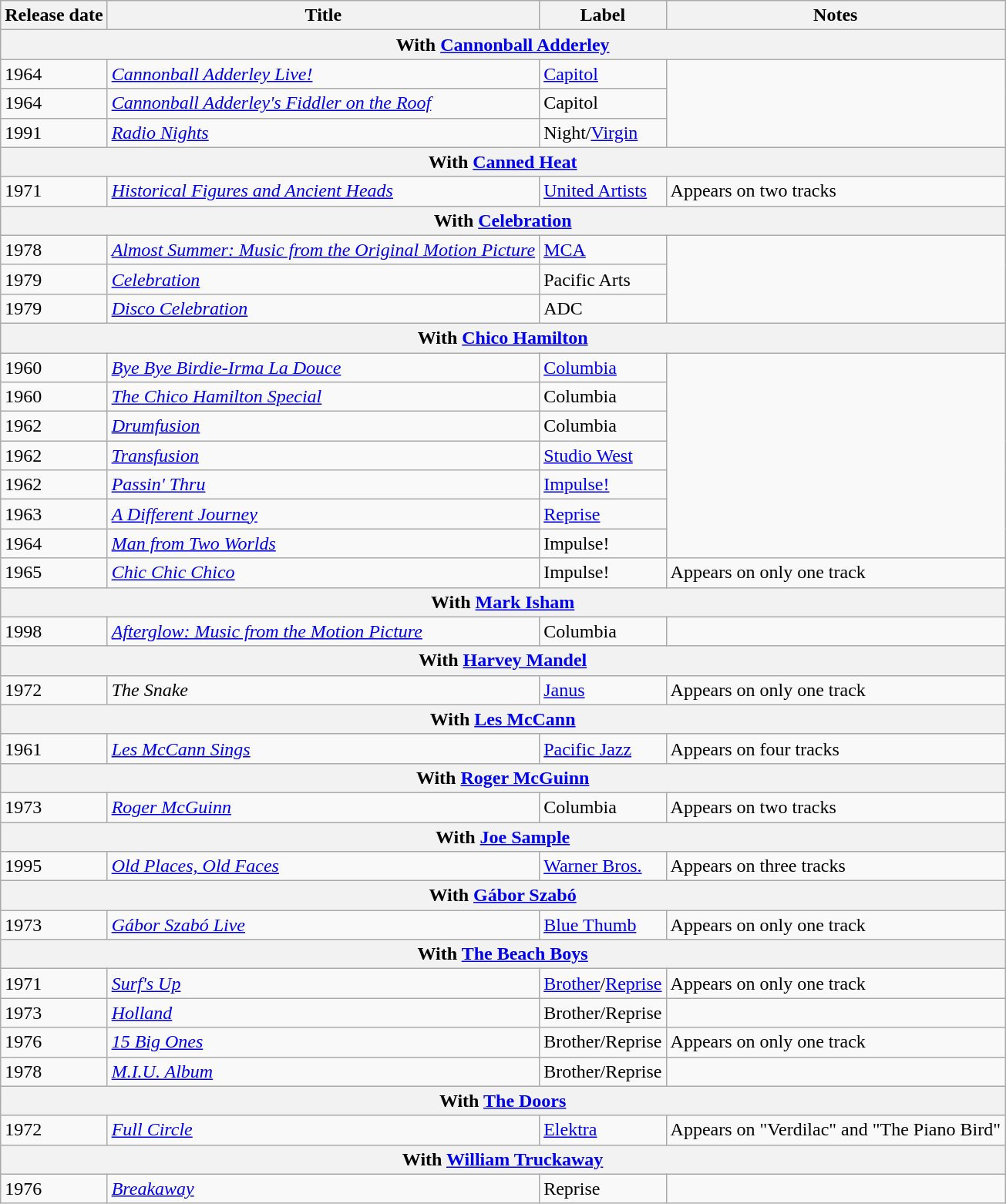<table class="wikitable">
<tr>
<th>Release date</th>
<th>Title</th>
<th>Label</th>
<th>Notes</th>
</tr>
<tr>
<th colspan="7">With <a href='#'>Cannonball Adderley</a></th>
</tr>
<tr>
<td>1964</td>
<td><em><a href='#'>Cannonball Adderley Live!</a></em></td>
<td><a href='#'>Capitol</a></td>
</tr>
<tr>
<td>1964</td>
<td><em><a href='#'>Cannonball Adderley's Fiddler on the Roof</a></em></td>
<td>Capitol</td>
</tr>
<tr>
<td>1991</td>
<td><em><a href='#'>Radio Nights</a></em></td>
<td>Night/<a href='#'>Virgin</a></td>
</tr>
<tr>
<th colspan="7">With <a href='#'>Canned Heat</a></th>
</tr>
<tr>
<td>1971</td>
<td><em><a href='#'>Historical Figures and Ancient Heads</a></em></td>
<td><a href='#'>United Artists</a></td>
<td>Appears on two tracks</td>
</tr>
<tr>
<th colspan="7">With <a href='#'>Celebration</a></th>
</tr>
<tr>
<td>1978</td>
<td><em><a href='#'>Almost Summer: Music from the Original Motion Picture</a></em></td>
<td><a href='#'>MCA</a></td>
</tr>
<tr>
<td>1979</td>
<td><em><a href='#'>Celebration</a></em></td>
<td>Pacific Arts</td>
</tr>
<tr>
<td>1979</td>
<td><em><a href='#'>Disco Celebration</a></em></td>
<td>ADC</td>
</tr>
<tr>
<th colspan="7">With <a href='#'>Chico Hamilton</a></th>
</tr>
<tr>
<td>1960</td>
<td><em><a href='#'>Bye Bye Birdie-Irma La Douce</a></em></td>
<td><a href='#'>Columbia</a></td>
</tr>
<tr>
<td>1960</td>
<td><em><a href='#'>The Chico Hamilton Special</a></em></td>
<td>Columbia</td>
</tr>
<tr>
<td>1962</td>
<td><em><a href='#'>Drumfusion</a></em></td>
<td>Columbia</td>
</tr>
<tr>
<td>1962</td>
<td><em><a href='#'>Transfusion</a></em></td>
<td><a href='#'>Studio West</a></td>
</tr>
<tr>
<td>1962</td>
<td><em><a href='#'>Passin' Thru</a></em></td>
<td><a href='#'>Impulse!</a></td>
</tr>
<tr>
<td>1963</td>
<td><em><a href='#'>A Different Journey</a></em></td>
<td><a href='#'>Reprise</a></td>
</tr>
<tr>
<td>1964</td>
<td><em><a href='#'>Man from Two Worlds</a></em></td>
<td>Impulse!</td>
</tr>
<tr>
<td>1965</td>
<td><em><a href='#'>Chic Chic Chico</a></em></td>
<td>Impulse!</td>
<td>Appears on only one track</td>
</tr>
<tr>
<th colspan="7">With <a href='#'>Mark Isham</a></th>
</tr>
<tr>
<td>1998</td>
<td><em><a href='#'>Afterglow: Music from the Motion Picture</a></em></td>
<td>Columbia</td>
</tr>
<tr>
<th colspan="7">With <a href='#'>Harvey Mandel</a></th>
</tr>
<tr>
<td>1972</td>
<td><em>The Snake</em></td>
<td><a href='#'>Janus</a></td>
<td>Appears on only one track</td>
</tr>
<tr>
<th colspan="7">With <a href='#'>Les McCann</a></th>
</tr>
<tr>
<td>1961</td>
<td><em><a href='#'>Les McCann Sings</a></em></td>
<td><a href='#'>Pacific Jazz</a></td>
<td>Appears on four tracks</td>
</tr>
<tr>
<th colspan="7">With <a href='#'>Roger McGuinn</a></th>
</tr>
<tr>
<td>1973</td>
<td><em><a href='#'>Roger McGuinn</a></em></td>
<td>Columbia</td>
<td>Appears on two tracks</td>
</tr>
<tr>
<th colspan="7">With <a href='#'>Joe Sample</a></th>
</tr>
<tr>
<td>1995</td>
<td><em><a href='#'>Old Places, Old Faces</a></em></td>
<td><a href='#'>Warner Bros.</a></td>
<td>Appears on three tracks</td>
</tr>
<tr>
<th colspan="7">With <a href='#'>Gábor Szabó</a></th>
</tr>
<tr>
<td>1973</td>
<td><em><a href='#'>Gábor Szabó Live</a></em></td>
<td><a href='#'>Blue Thumb</a></td>
<td>Appears on only one track</td>
</tr>
<tr>
<th colspan="7">With <a href='#'>The Beach Boys</a></th>
</tr>
<tr>
<td>1971</td>
<td><em><a href='#'>Surf's Up</a></em></td>
<td><a href='#'>Brother</a>/<a href='#'>Reprise</a></td>
<td>Appears on only one track</td>
</tr>
<tr>
<td>1973</td>
<td><em><a href='#'>Holland</a></em></td>
<td>Brother/Reprise</td>
</tr>
<tr>
<td>1976</td>
<td><em><a href='#'>15 Big Ones</a></em></td>
<td>Brother/Reprise</td>
<td>Appears on only one track</td>
</tr>
<tr>
<td>1978</td>
<td><em><a href='#'>M.I.U. Album</a></em></td>
<td>Brother/Reprise</td>
</tr>
<tr>
<th colspan="7">With <a href='#'>The Doors</a></th>
</tr>
<tr>
<td>1972</td>
<td><em><a href='#'>Full Circle</a></em></td>
<td><a href='#'>Elektra</a></td>
<td>Appears on "Verdilac" and "The Piano Bird"</td>
</tr>
<tr>
<th colspan="7">With <a href='#'>William Truckaway</a></th>
</tr>
<tr>
<td>1976</td>
<td><em><a href='#'>Breakaway</a></em></td>
<td>Reprise</td>
</tr>
</table>
